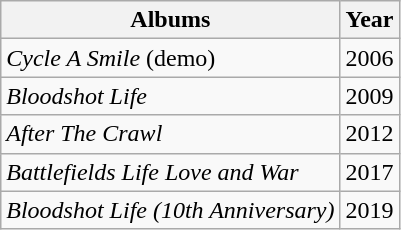<table class="wikitable">
<tr>
<th>Albums</th>
<th>Year</th>
</tr>
<tr>
<td><em>Cycle A Smile</em> (demo)</td>
<td>2006</td>
</tr>
<tr>
<td><em>Bloodshot Life</em></td>
<td>2009</td>
</tr>
<tr>
<td><em>After The Crawl</em></td>
<td>2012</td>
</tr>
<tr>
<td><em>Battlefields Life Love and War</em></td>
<td>2017</td>
</tr>
<tr>
<td><em>Bloodshot Life (10th Anniversary)</em></td>
<td>2019</td>
</tr>
</table>
